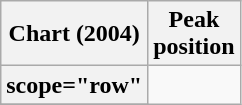<table class="wikitable sortable plainrowheaders">
<tr>
<th scope="col">Chart (2004)</th>
<th scope="col">Peak<br>position</th>
</tr>
<tr>
<th>scope="row"</th>
</tr>
<tr>
</tr>
</table>
